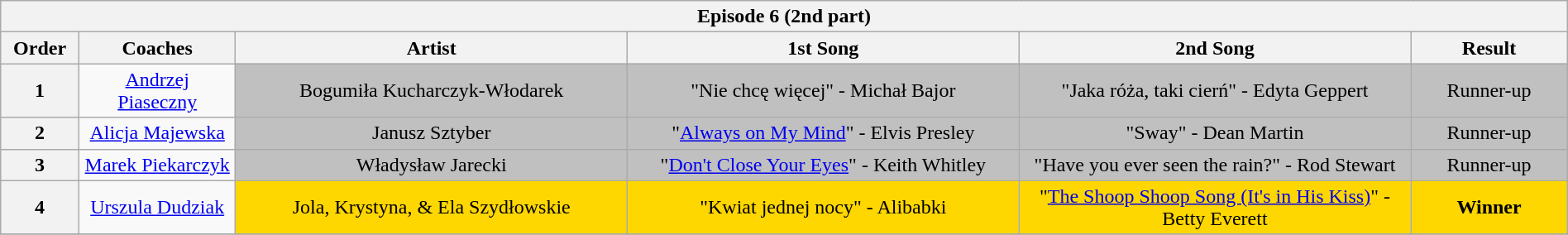<table class="wikitable" style="text-align:center; width:100%;">
<tr>
<th colspan="6">Episode 6 (2nd part) <small></small></th>
</tr>
<tr>
<th width="5%">Order</th>
<th width="10%">Coaches</th>
<th width="25%">Artist</th>
<th width="25%">1st Song</th>
<th width="25%">2nd Song</th>
<th width="10%">Result</th>
</tr>
<tr>
<th scope="row">1</th>
<td><a href='#'>Andrzej Piaseczny</a></td>
<td bgcolor="silver">Bogumiła Kucharczyk-Włodarek</td>
<td bgcolor="silver">"Nie chcę więcej" - Michał Bajor</td>
<td bgcolor="silver">"Jaka róża, taki cierń" - Edyta Geppert</td>
<td bgcolor="silver">Runner-up</td>
</tr>
<tr>
<th scope="row">2</th>
<td><a href='#'>Alicja Majewska</a></td>
<td bgcolor="silver">Janusz Sztyber</td>
<td bgcolor="silver">"<a href='#'>Always on My Mind</a>" - Elvis Presley</td>
<td bgcolor="silver">"Sway" - Dean Martin</td>
<td bgcolor="silver">Runner-up</td>
</tr>
<tr>
<th scope="row">3</th>
<td><a href='#'>Marek Piekarczyk</a></td>
<td bgcolor="silver">Władysław Jarecki</td>
<td bgcolor="silver">"<a href='#'>Don't Close Your Eyes</a>" - Keith Whitley</td>
<td bgcolor="silver">"Have you ever seen the rain?" - Rod Stewart</td>
<td bgcolor="silver">Runner-up</td>
</tr>
<tr>
<th scope="row">4</th>
<td><a href='#'>Urszula Dudziak</a></td>
<td bgcolor="gold">Jola, Krystyna, & Ela Szydłowskie</td>
<td bgcolor="gold">"Kwiat jednej nocy" - Alibabki</td>
<td bgcolor="gold">"<a href='#'>The Shoop Shoop Song (It's in His Kiss)</a>" - Betty Everett</td>
<td bgcolor="gold"><strong>Winner</strong></td>
</tr>
<tr>
</tr>
</table>
